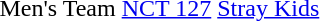<table>
<tr>
<td>Men's Team</td>
<td><a href='#'>NCT 127</a></td>
<td><a href='#'>Stray Kids</a></td>
</tr>
</table>
